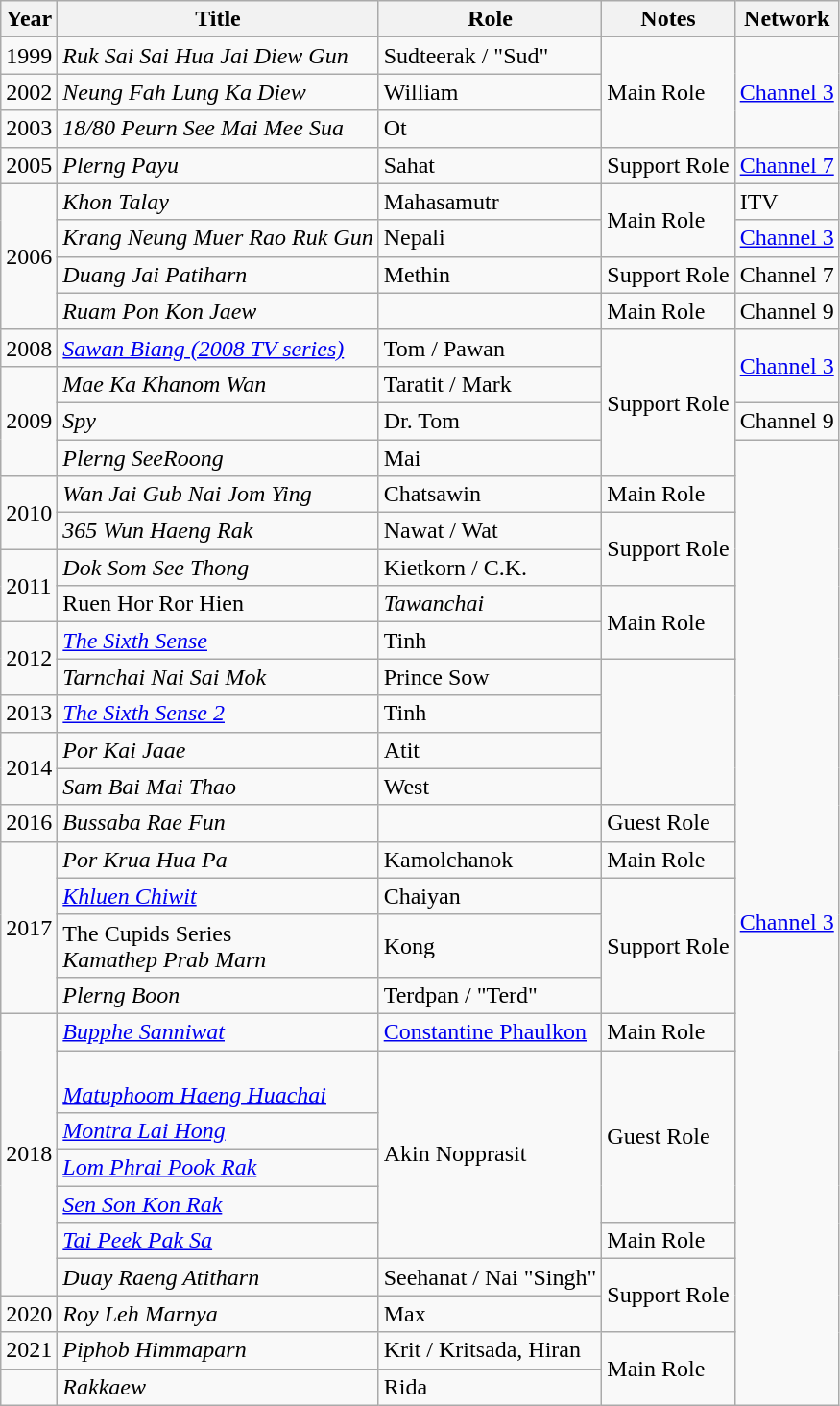<table class="wikitable">
<tr>
<th>Year</th>
<th>Title</th>
<th>Role</th>
<th>Notes</th>
<th>Network</th>
</tr>
<tr>
<td>1999</td>
<td><em>Ruk Sai Sai Hua Jai Diew Gun</em></td>
<td>Sudteerak / "Sud"</td>
<td rowspan="3">Main Role</td>
<td rowspan="3"><a href='#'>Channel 3</a></td>
</tr>
<tr>
<td>2002</td>
<td><em>Neung Fah Lung Ka Diew</em></td>
<td>William</td>
</tr>
<tr>
<td>2003</td>
<td><em>18/80 Peurn See Mai Mee Sua</em></td>
<td>Ot</td>
</tr>
<tr>
<td>2005</td>
<td><em>Plerng Payu</em></td>
<td>Sahat</td>
<td>Support Role</td>
<td><a href='#'>Channel 7</a></td>
</tr>
<tr>
<td rowspan="4">2006</td>
<td><em>Khon Talay</em></td>
<td>Mahasamutr</td>
<td rowspan="2">Main Role</td>
<td>ITV</td>
</tr>
<tr>
<td><em>Krang Neung Muer Rao Ruk Gun</em></td>
<td>Nepali</td>
<td><a href='#'>Channel 3</a></td>
</tr>
<tr>
<td><em>Duang Jai Patiharn</em></td>
<td>Methin</td>
<td>Support Role</td>
<td>Channel 7</td>
</tr>
<tr>
<td><em>Ruam Pon Kon Jaew</em> </td>
<td></td>
<td>Main Role</td>
<td>Channel 9</td>
</tr>
<tr>
<td>2008</td>
<td><em><a href='#'>Sawan Biang (2008 TV series)</a></em> </td>
<td>Tom / Pawan</td>
<td rowspan="4">Support Role</td>
<td rowspan="2"><a href='#'>Channel 3</a></td>
</tr>
<tr>
<td rowspan="3">2009</td>
<td><em>Mae Ka Khanom Wan</em></td>
<td>Taratit / Mark</td>
</tr>
<tr>
<td><em>Spy</em></td>
<td>Dr. Tom</td>
<td>Channel 9</td>
</tr>
<tr>
<td><em>Plerng SeeRoong</em></td>
<td>Mai</td>
<td rowspan="50"><a href='#'>Channel 3</a></td>
</tr>
<tr>
<td rowspan="2">2010</td>
<td><em>Wan Jai Gub Nai Jom Ying</em></td>
<td>Chatsawin</td>
<td>Main Role</td>
</tr>
<tr>
<td><em>365 Wun Haeng Rak</em></td>
<td>Nawat / Wat</td>
<td rowspan="2">Support Role</td>
</tr>
<tr>
<td rowspan="2">2011</td>
<td><em>Dok Som See Thong</em></td>
<td>Kietkorn / C.K.</td>
</tr>
<tr>
<td>Ruen Hor Ror Hien</td>
<td><em>Tawanchai</em></td>
<td rowspan="2">Main Role</td>
</tr>
<tr>
<td rowspan="2">2012</td>
<td><em><a href='#'>The Sixth Sense</a></em></td>
<td>Tinh</td>
</tr>
<tr>
<td><em>Tarnchai Nai Sai Mok</em></td>
<td>Prince Sow</td>
</tr>
<tr>
<td>2013</td>
<td><em><a href='#'>The Sixth Sense 2</a></em></td>
<td>Tinh</td>
</tr>
<tr>
<td rowspan="2">2014</td>
<td><em>Por Kai Jaae</em></td>
<td>Atit</td>
</tr>
<tr>
<td><em>Sam Bai Mai Thao</em></td>
<td>West</td>
</tr>
<tr>
<td>2016</td>
<td><em>Bussaba Rae Fun</em></td>
<td></td>
<td>Guest Role</td>
</tr>
<tr>
<td rowspan="4">2017</td>
<td><em>Por Krua Hua Pa</em></td>
<td>Kamolchanok</td>
<td>Main Role</td>
</tr>
<tr>
<td><em><a href='#'>Khluen Chiwit</a></em></td>
<td>Chaiyan</td>
<td rowspan="3">Support Role</td>
</tr>
<tr>
<td>The Cupids Series <br><em>Kamathep Prab Marn</em></td>
<td>Kong</td>
</tr>
<tr>
<td><em>Plerng Boon</em></td>
<td>Terdpan / "Terd"</td>
</tr>
<tr>
<td rowspan="7">2018</td>
<td><em><a href='#'>Bupphe Sanniwat</a></em></td>
<td><a href='#'>Constantine Phaulkon</a></td>
<td>Main Role</td>
</tr>
<tr>
<td><strong><em></em></strong> <br><em><a href='#'>Matuphoom Haeng Huachai</a></em></td>
<td rowspan="5">Akin Nopprasit</td>
<td rowspan="4">Guest Role</td>
</tr>
<tr>
<td><em><a href='#'>Montra Lai Hong</a></em></td>
</tr>
<tr>
<td><em><a href='#'>Lom Phrai Pook Rak</a></em></td>
</tr>
<tr>
<td><em><a href='#'>Sen Son Kon Rak</a></em></td>
</tr>
<tr>
<td><em><a href='#'>Tai Peek Pak Sa</a></em></td>
<td>Main Role</td>
</tr>
<tr>
<td><em>Duay Raeng Atitharn</em></td>
<td>Seehanat / Nai "Singh"</td>
<td rowspan="2">Support Role</td>
</tr>
<tr>
<td>2020</td>
<td><em>Roy Leh Marnya</em></td>
<td>Max </td>
</tr>
<tr>
<td>2021</td>
<td><em>Piphob Himmaparn</em></td>
<td>Krit / Kritsada, Hiran</td>
<td rowspan="2">Main Role</td>
</tr>
<tr>
<td></td>
<td><em>Rakkaew</em></td>
<td>Rida</td>
</tr>
</table>
